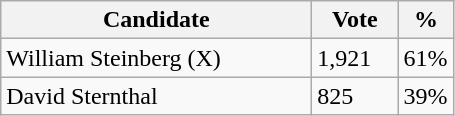<table class="wikitable">
<tr>
<th bgcolor="#DDDDFF" width="200px">Candidate</th>
<th bgcolor="#DDDDFF" width="50px">Vote</th>
<th bgcolor="#DDDDFF" width="30px">%</th>
</tr>
<tr>
<td>William Steinberg (X)</td>
<td>1,921</td>
<td>61%</td>
</tr>
<tr>
<td>David Sternthal</td>
<td>825</td>
<td>39%</td>
</tr>
</table>
